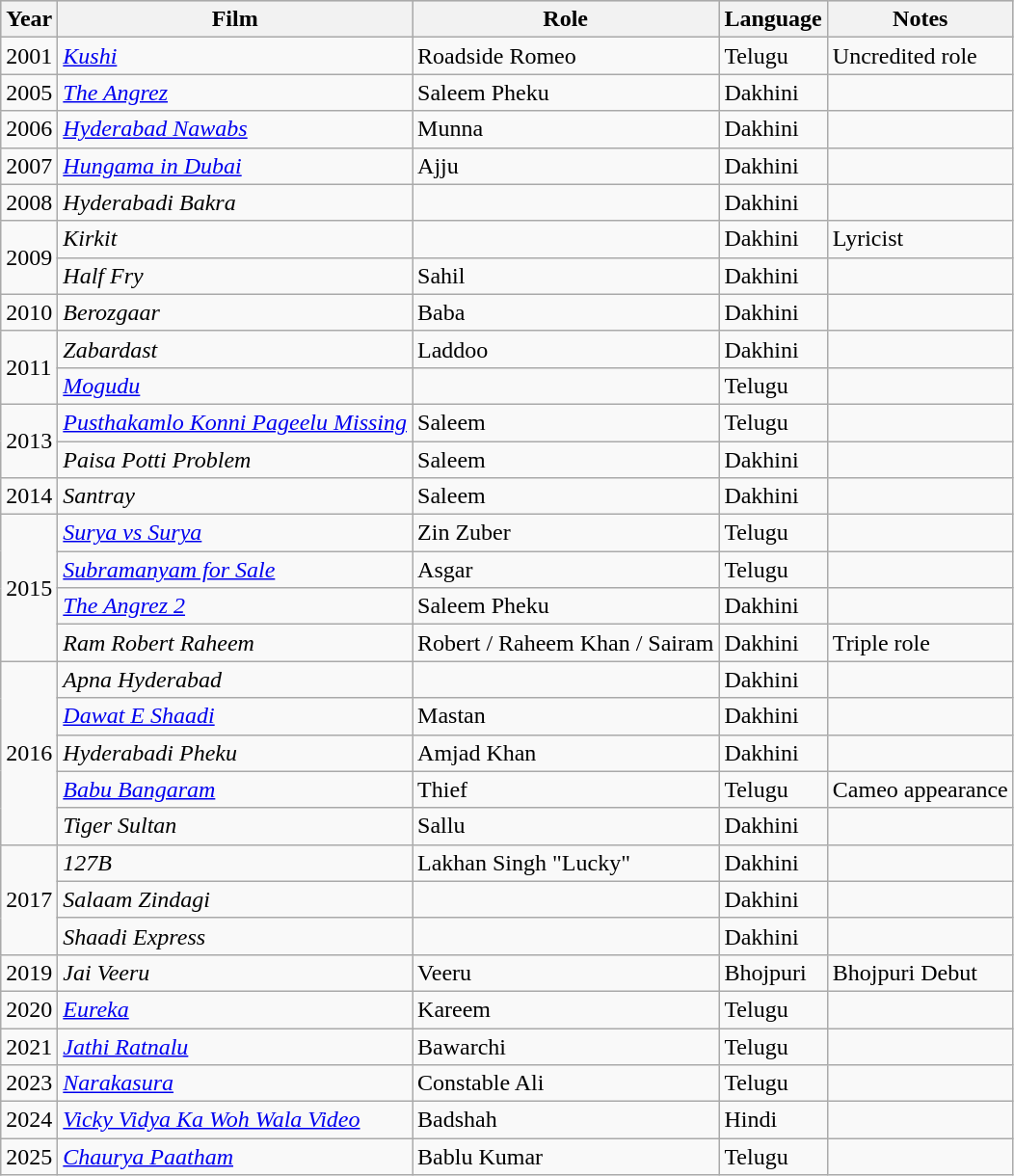<table class="wikitable" style="font-size:100%;">
<tr style="background:#ccc; text-align:center;">
<th>Year</th>
<th>Film</th>
<th>Role</th>
<th>Language</th>
<th>Notes</th>
</tr>
<tr>
<td>2001</td>
<td><em><a href='#'>Kushi</a></em></td>
<td>Roadside Romeo</td>
<td>Telugu</td>
<td>Uncredited role</td>
</tr>
<tr>
<td rowspan="1">2005</td>
<td><em><a href='#'>The Angrez</a></em></td>
<td>Saleem Pheku</td>
<td>Dakhini</td>
<td></td>
</tr>
<tr>
<td rowspan="1">2006</td>
<td><em><a href='#'>Hyderabad Nawabs</a></em></td>
<td>Munna</td>
<td>Dakhini</td>
<td></td>
</tr>
<tr>
<td rowspan="1">2007</td>
<td><em><a href='#'>Hungama in Dubai</a></em></td>
<td>Ajju</td>
<td>Dakhini</td>
<td></td>
</tr>
<tr>
<td>2008</td>
<td><em>Hyderabadi Bakra</em></td>
<td></td>
<td>Dakhini</td>
<td></td>
</tr>
<tr>
<td rowspan="2">2009</td>
<td><em>Kirkit</em></td>
<td></td>
<td>Dakhini</td>
<td>Lyricist</td>
</tr>
<tr>
<td><em>Half Fry</em></td>
<td>Sahil</td>
<td>Dakhini</td>
<td></td>
</tr>
<tr>
<td rowspan="1">2010</td>
<td><em>Berozgaar</em></td>
<td>Baba</td>
<td>Dakhini</td>
<td></td>
</tr>
<tr>
<td rowspan="2">2011</td>
<td><em>Zabardast</em></td>
<td>Laddoo</td>
<td>Dakhini</td>
<td></td>
</tr>
<tr>
<td><em><a href='#'>Mogudu</a></em></td>
<td></td>
<td>Telugu</td>
<td></td>
</tr>
<tr>
<td rowspan="2">2013</td>
<td><em><a href='#'>Pusthakamlo Konni Pageelu Missing</a></em></td>
<td>Saleem</td>
<td>Telugu</td>
<td></td>
</tr>
<tr>
<td><em>Paisa Potti Problem</em></td>
<td>Saleem</td>
<td>Dakhini</td>
<td></td>
</tr>
<tr>
<td rowspan="1">2014</td>
<td><em>Santray</em></td>
<td>Saleem</td>
<td>Dakhini</td>
<td></td>
</tr>
<tr>
<td rowspan="4">2015</td>
<td><em><a href='#'>Surya vs Surya</a></em></td>
<td>Zin Zuber</td>
<td>Telugu</td>
<td></td>
</tr>
<tr>
<td><em><a href='#'>Subramanyam for Sale</a></em></td>
<td>Asgar</td>
<td>Telugu</td>
<td></td>
</tr>
<tr>
<td><em><a href='#'>The Angrez 2</a></em></td>
<td>Saleem Pheku</td>
<td>Dakhini</td>
<td></td>
</tr>
<tr>
<td><em>Ram Robert Raheem</em></td>
<td>Robert / Raheem Khan / Sairam</td>
<td>Dakhini</td>
<td>Triple role</td>
</tr>
<tr>
<td rowspan="5">2016</td>
<td><em>Apna Hyderabad</em></td>
<td></td>
<td>Dakhini</td>
<td></td>
</tr>
<tr>
<td><em><a href='#'>Dawat E Shaadi</a></em></td>
<td>Mastan</td>
<td>Dakhini</td>
<td></td>
</tr>
<tr>
<td><em>Hyderabadi Pheku</em></td>
<td>Amjad Khan</td>
<td>Dakhini</td>
<td></td>
</tr>
<tr>
<td><em><a href='#'>Babu Bangaram</a></em></td>
<td>Thief</td>
<td>Telugu</td>
<td>Cameo appearance</td>
</tr>
<tr>
<td><em>Tiger Sultan</em></td>
<td>Sallu</td>
<td>Dakhini</td>
<td></td>
</tr>
<tr>
<td rowspan="3">2017</td>
<td><em>127B</em></td>
<td>Lakhan Singh "Lucky"</td>
<td>Dakhini</td>
<td></td>
</tr>
<tr>
<td><em>Salaam Zindagi</em></td>
<td></td>
<td>Dakhini</td>
<td></td>
</tr>
<tr>
<td><em>Shaadi Express</em></td>
<td></td>
<td>Dakhini</td>
<td></td>
</tr>
<tr>
<td rowspan="1">2019</td>
<td><em>Jai Veeru</em></td>
<td>Veeru</td>
<td>Bhojpuri</td>
<td>Bhojpuri Debut</td>
</tr>
<tr>
<td rowspan="1">2020</td>
<td><em><a href='#'>Eureka</a></em></td>
<td>Kareem</td>
<td>Telugu</td>
<td></td>
</tr>
<tr>
<td>2021</td>
<td><em><a href='#'>Jathi Ratnalu</a></em></td>
<td>Bawarchi</td>
<td>Telugu</td>
<td></td>
</tr>
<tr>
<td>2023</td>
<td><em><a href='#'>Narakasura</a></em></td>
<td>Constable Ali</td>
<td>Telugu</td>
<td></td>
</tr>
<tr>
<td>2024</td>
<td><em><a href='#'>Vicky Vidya Ka Woh Wala Video</a></em></td>
<td>Badshah</td>
<td>Hindi</td>
<td></td>
</tr>
<tr>
<td>2025</td>
<td><em><a href='#'>Chaurya Paatham</a></td>
<td>Bablu Kumar</td>
<td>Telugu</td>
</tr>
</table>
